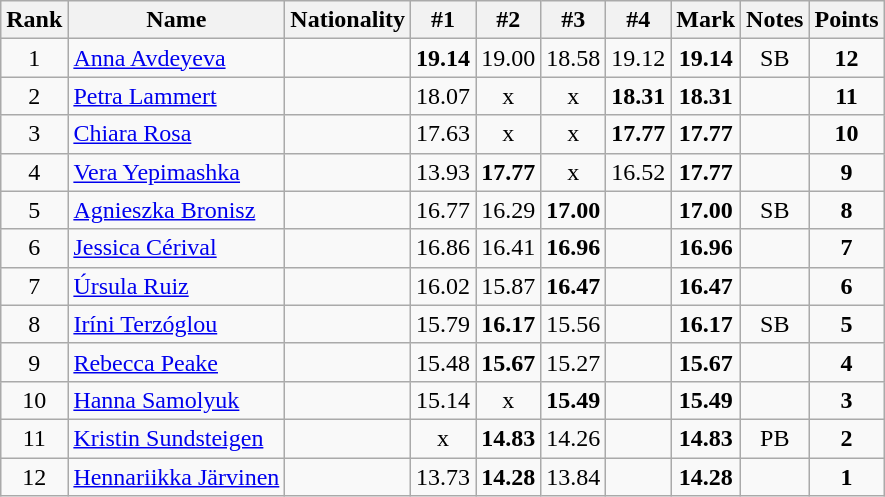<table class="wikitable sortable" style="text-align:center">
<tr>
<th>Rank</th>
<th>Name</th>
<th>Nationality</th>
<th>#1</th>
<th>#2</th>
<th>#3</th>
<th>#4</th>
<th>Mark</th>
<th>Notes</th>
<th>Points</th>
</tr>
<tr>
<td>1</td>
<td align=left><a href='#'>Anna Avdeyeva</a></td>
<td align=left></td>
<td><strong>19.14</strong></td>
<td>19.00</td>
<td>18.58</td>
<td>19.12</td>
<td><strong>19.14</strong></td>
<td>SB</td>
<td><strong>12</strong></td>
</tr>
<tr>
<td>2</td>
<td align=left><a href='#'>Petra Lammert</a></td>
<td align=left></td>
<td>18.07</td>
<td>x</td>
<td>x</td>
<td><strong>18.31</strong></td>
<td><strong>18.31</strong></td>
<td></td>
<td><strong> 11</strong></td>
</tr>
<tr>
<td>3</td>
<td align=left><a href='#'>Chiara Rosa</a></td>
<td align=left></td>
<td>17.63</td>
<td>x</td>
<td>x</td>
<td><strong>17.77</strong></td>
<td><strong>17.77</strong></td>
<td></td>
<td><strong>10</strong></td>
</tr>
<tr>
<td>4</td>
<td align=left><a href='#'>Vera Yepimashka</a></td>
<td align=left></td>
<td>13.93</td>
<td><strong>17.77</strong></td>
<td>x</td>
<td>16.52</td>
<td><strong>17.77</strong></td>
<td></td>
<td><strong>9</strong></td>
</tr>
<tr>
<td>5</td>
<td align=left><a href='#'>Agnieszka Bronisz</a></td>
<td align=left></td>
<td>16.77</td>
<td>16.29</td>
<td><strong>17.00</strong></td>
<td></td>
<td><strong>17.00</strong></td>
<td>SB</td>
<td><strong>8</strong></td>
</tr>
<tr>
<td>6</td>
<td align=left><a href='#'>Jessica Cérival</a></td>
<td align=left></td>
<td>16.86</td>
<td>16.41</td>
<td><strong>16.96</strong></td>
<td></td>
<td><strong>16.96</strong></td>
<td></td>
<td><strong>7</strong></td>
</tr>
<tr>
<td>7</td>
<td align=left><a href='#'>Úrsula Ruiz</a></td>
<td align=left></td>
<td>16.02</td>
<td>15.87</td>
<td><strong>16.47</strong></td>
<td></td>
<td><strong>16.47</strong></td>
<td></td>
<td><strong>6</strong></td>
</tr>
<tr>
<td>8</td>
<td align=left><a href='#'>Iríni Terzóglou</a></td>
<td align=left></td>
<td>15.79</td>
<td><strong>16.17</strong></td>
<td>15.56</td>
<td></td>
<td><strong>16.17</strong></td>
<td>SB</td>
<td><strong>5</strong></td>
</tr>
<tr>
<td>9</td>
<td align=left><a href='#'>Rebecca Peake</a></td>
<td align=left></td>
<td>15.48</td>
<td><strong>15.67</strong></td>
<td>15.27</td>
<td></td>
<td><strong>15.67</strong></td>
<td></td>
<td><strong>4</strong></td>
</tr>
<tr>
<td>10</td>
<td align=left><a href='#'>Hanna Samolyuk</a></td>
<td align=left></td>
<td>15.14</td>
<td>x</td>
<td><strong>15.49</strong></td>
<td></td>
<td><strong>15.49</strong></td>
<td></td>
<td><strong>3</strong></td>
</tr>
<tr>
<td>11</td>
<td align=left><a href='#'>Kristin Sundsteigen</a></td>
<td align=left></td>
<td>x</td>
<td><strong>14.83</strong></td>
<td>14.26</td>
<td></td>
<td><strong>14.83</strong></td>
<td>PB</td>
<td><strong>2</strong></td>
</tr>
<tr>
<td>12</td>
<td align=left><a href='#'>Hennariikka Järvinen</a></td>
<td align=left></td>
<td>13.73</td>
<td><strong>14.28</strong></td>
<td>13.84</td>
<td></td>
<td><strong>14.28</strong></td>
<td></td>
<td><strong>1</strong></td>
</tr>
</table>
